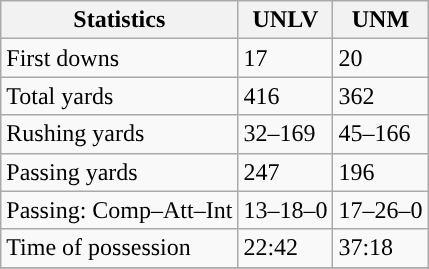<table class="wikitable" style="float: left;">
<tr>
<th>Statistics</th>
<th>UNLV</th>
<th>UNM</th>
</tr>
<tr>
<td>First downs</td>
<td>17</td>
<td>20</td>
</tr>
<tr>
<td>Total yards</td>
<td>416</td>
<td>362</td>
</tr>
<tr>
<td>Rushing yards</td>
<td>32–169</td>
<td>45–166</td>
</tr>
<tr>
<td>Passing yards</td>
<td>247</td>
<td>196</td>
</tr>
<tr>
<td>Passing: Comp–Att–Int</td>
<td>13–18–0</td>
<td>17–26–0</td>
</tr>
<tr>
<td>Time of possession</td>
<td>22:42</td>
<td>37:18</td>
</tr>
<tr>
</tr>
</table>
